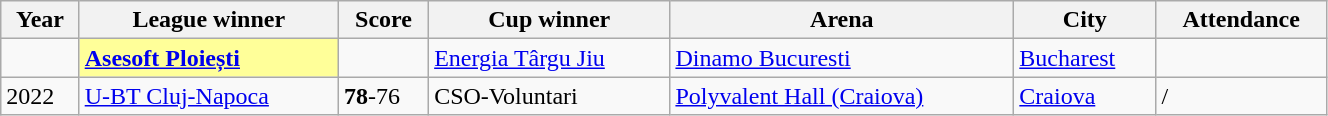<table class="wikitable sortable" style="width:70%;">
<tr>
<th>Year</th>
<th>League winner</th>
<th>Score</th>
<th>Cup winner</th>
<th>Arena</th>
<th>City</th>
<th>Attendance</th>
</tr>
<tr>
<td></td>
<td style="background:#ff9;"><strong><a href='#'>Asesoft Ploiești</a></strong></td>
<td></td>
<td><a href='#'>Energia Târgu Jiu</a></td>
<td><a href='#'>Dinamo Bucuresti</a></td>
<td><a href='#'>Bucharest</a></td>
<td></td>
</tr>
<tr>
<td>2022</td>
<td><a href='#'>U-BT Cluj-Napoca</a></td>
<td><strong>78</strong>-76</td>
<td>CSO-Voluntari</td>
<td><a href='#'>Polyvalent Hall (Craiova)</a></td>
<td><a href='#'>Craiova</a></td>
<td>/</td>
</tr>
</table>
